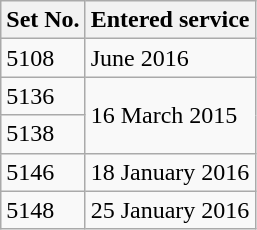<table class="wikitable">
<tr>
<th>Set No.</th>
<th>Entered service</th>
</tr>
<tr>
<td>5108</td>
<td>June 2016</td>
</tr>
<tr>
<td>5136</td>
<td rowspan="2">16 March 2015</td>
</tr>
<tr>
<td>5138</td>
</tr>
<tr>
<td>5146</td>
<td>18 January 2016</td>
</tr>
<tr>
<td>5148</td>
<td>25 January 2016</td>
</tr>
</table>
